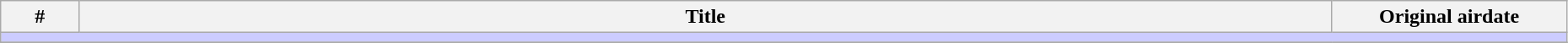<table class="wikitable" width="98%" style="background:#FFF">
<tr>
<th width="5%">#</th>
<th>Title</th>
<th width="15%">Original airdate</th>
</tr>
<tr>
<td colspan="4" bgcolor="#CCF"></td>
</tr>
<tr>
</tr>
</table>
